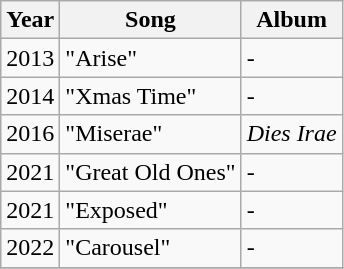<table class="wikitable">
<tr>
<th>Year</th>
<th>Song</th>
<th>Album</th>
</tr>
<tr>
<td>2013</td>
<td>"Arise"</td>
<td>-</td>
</tr>
<tr>
<td>2014</td>
<td>"Xmas Time"</td>
<td>-</td>
</tr>
<tr>
<td>2016</td>
<td>"Miserae"</td>
<td><em>Dies Irae</em></td>
</tr>
<tr>
<td>2021</td>
<td>"Great Old Ones"</td>
<td>-</td>
</tr>
<tr>
<td>2021</td>
<td>"Exposed"</td>
<td>-</td>
</tr>
<tr>
<td>2022</td>
<td>"Carousel"</td>
<td>-</td>
</tr>
<tr>
</tr>
</table>
